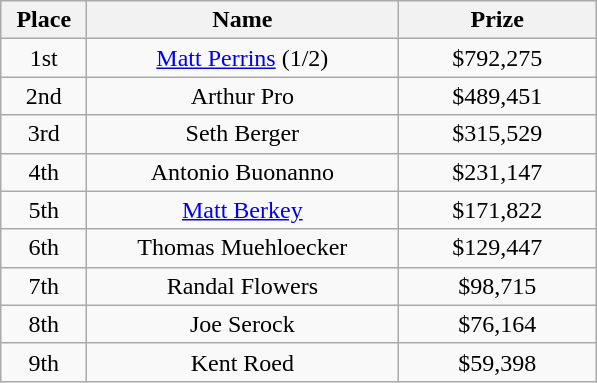<table class="wikitable">
<tr>
<th width="50">Place</th>
<th width="200">Name</th>
<th width="125">Prize</th>
</tr>
<tr>
<td align = "center">1st</td>
<td align = "center"><a href='#'>Matt Perrins</a> (1/2)</td>
<td align = "center">$792,275</td>
</tr>
<tr>
<td align = "center">2nd</td>
<td align = "center">Arthur Pro</td>
<td align = "center">$489,451</td>
</tr>
<tr>
<td align = "center">3rd</td>
<td align = "center">Seth Berger</td>
<td align = "center">$315,529</td>
</tr>
<tr>
<td align = "center">4th</td>
<td align = "center">Antonio Buonanno</td>
<td align = "center">$231,147</td>
</tr>
<tr>
<td align = "center">5th</td>
<td align = "center"><a href='#'>Matt Berkey</a></td>
<td align = "center">$171,822</td>
</tr>
<tr>
<td align = "center">6th</td>
<td align = "center">Thomas Muehloecker</td>
<td align = "center">$129,447</td>
</tr>
<tr>
<td align = "center">7th</td>
<td align = "center">Randal Flowers</td>
<td align = "center">$98,715</td>
</tr>
<tr>
<td align = "center">8th</td>
<td align = "center">Joe Serock</td>
<td align = "center">$76,164</td>
</tr>
<tr>
<td align = "center">9th</td>
<td align = "center">Kent Roed</td>
<td align = "center">$59,398</td>
</tr>
</table>
